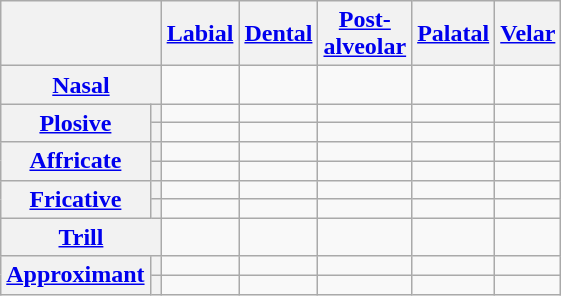<table class="wikitable" style=text-align:center>
<tr>
<th colspan=2></th>
<th><a href='#'>Labial</a></th>
<th><a href='#'>Dental</a></th>
<th><a href='#'>Post-<br>alveolar</a></th>
<th><a href='#'>Palatal</a></th>
<th><a href='#'>Velar</a></th>
</tr>
<tr>
<th colspan="2"><a href='#'>Nasal</a></th>
<td></td>
<td></td>
<td></td>
<td></td>
<td></td>
</tr>
<tr>
<th rowspan="2"><a href='#'>Plosive</a></th>
<th></th>
<td></td>
<td></td>
<td></td>
<td></td>
<td></td>
</tr>
<tr>
<th></th>
<td></td>
<td></td>
<td></td>
<td></td>
<td></td>
</tr>
<tr>
<th rowspan=2><a href='#'>Affricate</a></th>
<th></th>
<td></td>
<td></td>
<td></td>
<td></td>
<td></td>
</tr>
<tr>
<th></th>
<td></td>
<td></td>
<td></td>
<td></td>
<td></td>
</tr>
<tr>
<th rowspan=2><a href='#'>Fricative</a></th>
<th></th>
<td></td>
<td></td>
<td></td>
<td></td>
<td></td>
</tr>
<tr>
<th></th>
<td></td>
<td></td>
<td></td>
<td></td>
<td></td>
</tr>
<tr>
<th colspan=2><a href='#'>Trill</a></th>
<td></td>
<td></td>
<td></td>
<td></td>
<td></td>
</tr>
<tr>
<th rowspan="2"><a href='#'>Approximant</a></th>
<th></th>
<td></td>
<td></td>
<td></td>
<td></td>
<td></td>
</tr>
<tr>
<th></th>
<td></td>
<td></td>
<td></td>
<td></td>
<td></td>
</tr>
</table>
